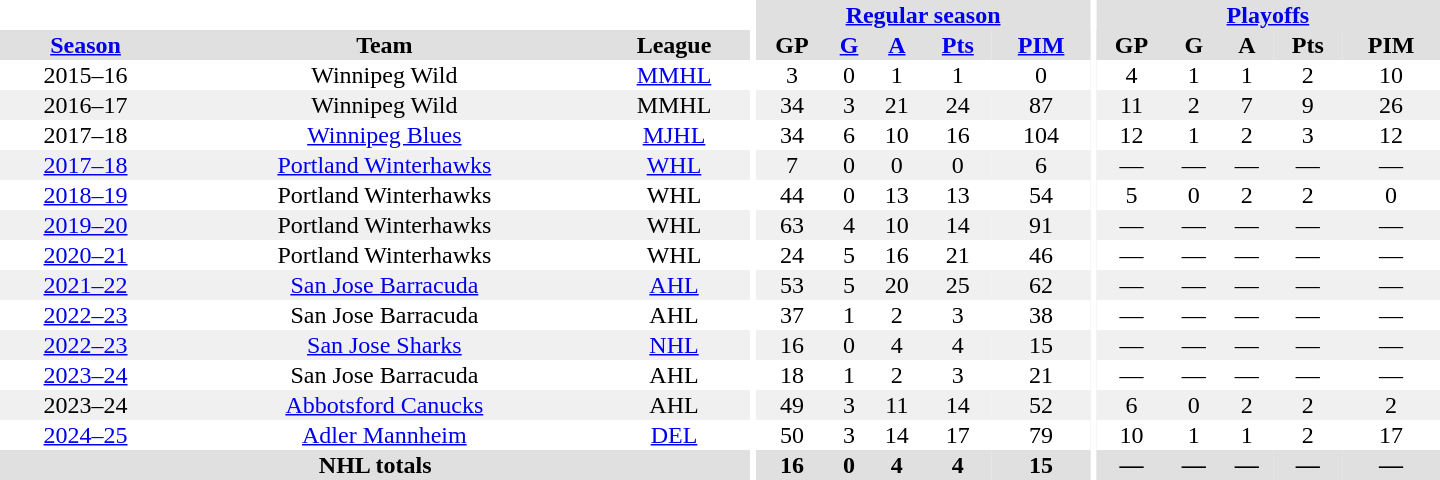<table border="0" cellpadding="1" cellspacing="0" style="text-align:center; width:60em">
<tr bgcolor="#e0e0e0">
<th colspan="3" bgcolor="#ffffff"></th>
<th rowspan="99" bgcolor="#ffffff"></th>
<th colspan="5"><a href='#'>Regular season</a></th>
<th rowspan="99" bgcolor="#ffffff"></th>
<th colspan="5"><a href='#'>Playoffs</a></th>
</tr>
<tr bgcolor="#e0e0e0">
<th><a href='#'>Season</a></th>
<th>Team</th>
<th>League</th>
<th>GP</th>
<th><a href='#'>G</a></th>
<th><a href='#'>A</a></th>
<th><a href='#'>Pts</a></th>
<th><a href='#'>PIM</a></th>
<th>GP</th>
<th>G</th>
<th>A</th>
<th>Pts</th>
<th>PIM</th>
</tr>
<tr>
<td>2015–16</td>
<td>Winnipeg Wild</td>
<td><a href='#'>MMHL</a></td>
<td>3</td>
<td>0</td>
<td>1</td>
<td>1</td>
<td>0</td>
<td>4</td>
<td>1</td>
<td>1</td>
<td>2</td>
<td>10</td>
</tr>
<tr bgcolor="#f0f0f0">
<td>2016–17</td>
<td>Winnipeg Wild</td>
<td>MMHL</td>
<td>34</td>
<td>3</td>
<td>21</td>
<td>24</td>
<td>87</td>
<td>11</td>
<td>2</td>
<td>7</td>
<td>9</td>
<td>26</td>
</tr>
<tr>
<td>2017–18</td>
<td><a href='#'>Winnipeg Blues</a></td>
<td><a href='#'>MJHL</a></td>
<td>34</td>
<td>6</td>
<td>10</td>
<td>16</td>
<td>104</td>
<td>12</td>
<td>1</td>
<td>2</td>
<td>3</td>
<td>12</td>
</tr>
<tr bgcolor="#f0f0f0">
<td><a href='#'>2017–18</a></td>
<td><a href='#'>Portland Winterhawks</a></td>
<td><a href='#'>WHL</a></td>
<td>7</td>
<td>0</td>
<td>0</td>
<td>0</td>
<td>6</td>
<td>—</td>
<td>—</td>
<td>—</td>
<td>—</td>
<td>—</td>
</tr>
<tr>
<td><a href='#'>2018–19</a></td>
<td>Portland Winterhawks</td>
<td>WHL</td>
<td>44</td>
<td>0</td>
<td>13</td>
<td>13</td>
<td>54</td>
<td>5</td>
<td>0</td>
<td>2</td>
<td>2</td>
<td>0</td>
</tr>
<tr bgcolor="#f0f0f0">
<td><a href='#'>2019–20</a></td>
<td>Portland Winterhawks</td>
<td>WHL</td>
<td>63</td>
<td>4</td>
<td>10</td>
<td>14</td>
<td>91</td>
<td>—</td>
<td>—</td>
<td>—</td>
<td>—</td>
<td>—</td>
</tr>
<tr>
<td><a href='#'>2020–21</a></td>
<td>Portland Winterhawks</td>
<td>WHL</td>
<td>24</td>
<td>5</td>
<td>16</td>
<td>21</td>
<td>46</td>
<td>—</td>
<td>—</td>
<td>—</td>
<td>—</td>
<td>—</td>
</tr>
<tr bgcolor="#f0f0f0">
<td><a href='#'>2021–22</a></td>
<td><a href='#'>San Jose Barracuda</a></td>
<td><a href='#'>AHL</a></td>
<td>53</td>
<td>5</td>
<td>20</td>
<td>25</td>
<td>62</td>
<td>—</td>
<td>—</td>
<td>—</td>
<td>—</td>
<td>—</td>
</tr>
<tr>
<td><a href='#'>2022–23</a></td>
<td>San Jose Barracuda</td>
<td>AHL</td>
<td>37</td>
<td>1</td>
<td>2</td>
<td>3</td>
<td>38</td>
<td>—</td>
<td>—</td>
<td>—</td>
<td>—</td>
<td>—</td>
</tr>
<tr bgcolor="#f0f0f0">
<td><a href='#'>2022–23</a></td>
<td><a href='#'>San Jose Sharks</a></td>
<td><a href='#'>NHL</a></td>
<td>16</td>
<td>0</td>
<td>4</td>
<td>4</td>
<td>15</td>
<td>—</td>
<td>—</td>
<td>—</td>
<td>—</td>
<td>—</td>
</tr>
<tr>
<td><a href='#'>2023–24</a></td>
<td>San Jose Barracuda</td>
<td>AHL</td>
<td>18</td>
<td>1</td>
<td>2</td>
<td>3</td>
<td>21</td>
<td>—</td>
<td>—</td>
<td>—</td>
<td>—</td>
<td>—</td>
</tr>
<tr bgcolor="#f0f0f0">
<td>2023–24</td>
<td><a href='#'>Abbotsford Canucks</a></td>
<td>AHL</td>
<td>49</td>
<td>3</td>
<td>11</td>
<td>14</td>
<td>52</td>
<td>6</td>
<td>0</td>
<td>2</td>
<td>2</td>
<td>2</td>
</tr>
<tr>
<td><a href='#'>2024–25</a></td>
<td><a href='#'>Adler Mannheim</a></td>
<td><a href='#'>DEL</a></td>
<td>50</td>
<td>3</td>
<td>14</td>
<td>17</td>
<td>79</td>
<td>10</td>
<td>1</td>
<td>1</td>
<td>2</td>
<td>17</td>
</tr>
<tr bgcolor="#e0e0e0">
<th colspan="3">NHL totals</th>
<th>16</th>
<th>0</th>
<th>4</th>
<th>4</th>
<th>15</th>
<th>—</th>
<th>—</th>
<th>—</th>
<th>—</th>
<th>—</th>
</tr>
</table>
